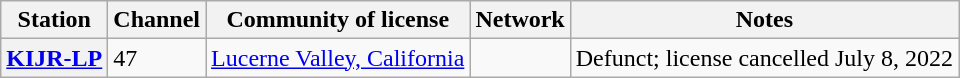<table class="wikitable">
<tr>
<th>Station</th>
<th>Channel</th>
<th>Community of license</th>
<th>Network</th>
<th>Notes</th>
</tr>
<tr>
<th scope="row"><a href='#'>KIJR-LP</a></th>
<td>47</td>
<td><a href='#'>Lucerne Valley, California</a></td>
<td></td>
<td>Defunct; license cancelled July 8, 2022</td>
</tr>
</table>
